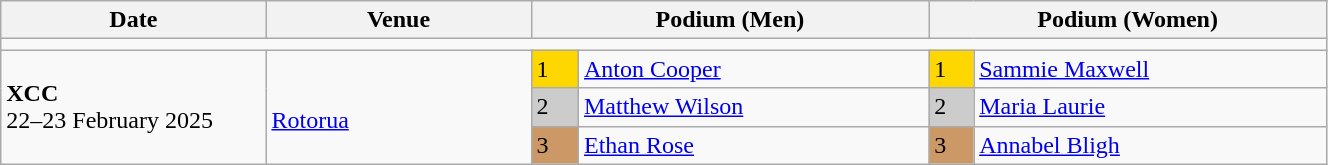<table class="wikitable" width=70%>
<tr>
<th>Date</th>
<th width=20%>Venue</th>
<th colspan=2 width=30%>Podium (Men)</th>
<th colspan=2 width=30%>Podium (Women)</th>
</tr>
<tr>
<td colspan=6></td>
</tr>
<tr>
<td rowspan=3><strong>XCC</strong> <br> 22–23 February 2025</td>
<td rowspan=3><br><a href='#'>Rotorua</a></td>
<td bgcolor=FFD700>1</td>
<td><a href='#'>Anton Cooper</a></td>
<td bgcolor=FFD700>1</td>
<td><a href='#'>Sammie Maxwell</a></td>
</tr>
<tr>
<td bgcolor=CCCCCC>2</td>
<td><a href='#'>Matthew Wilson</a></td>
<td bgcolor=CCCCCC>2</td>
<td><a href='#'>Maria Laurie</a></td>
</tr>
<tr>
<td bgcolor=CC9966>3</td>
<td><a href='#'>Ethan Rose</a></td>
<td bgcolor=CC9966>3</td>
<td><a href='#'>Annabel Bligh</a></td>
</tr>
</table>
